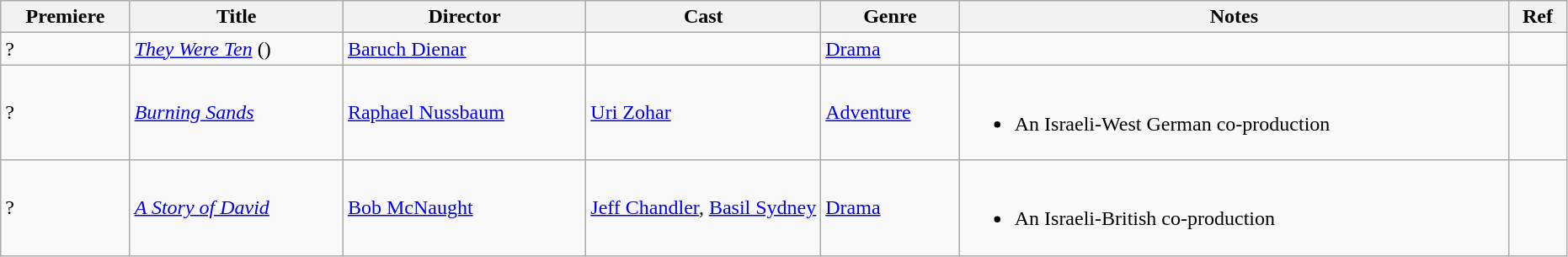<table class="wikitable">
<tr>
<th>Premiere</th>
<th>Title</th>
<th>Director</th>
<th width=15%>Cast</th>
<th>Genre</th>
<th>Notes</th>
<th>Ref</th>
</tr>
<tr>
<td>?</td>
<td><em><a href='#'>They Were Ten</a></em> ()</td>
<td><a href='#'>Baruch Dienar</a></td>
<td></td>
<td><a href='#'>Drama</a></td>
<td></td>
<td></td>
</tr>
<tr>
<td>?</td>
<td><em><a href='#'>Burning Sands</a></em></td>
<td><a href='#'>Raphael Nussbaum</a></td>
<td><a href='#'>Uri Zohar</a></td>
<td><a href='#'>Adventure</a></td>
<td><br><ul><li>An Israeli-West German co-production</li></ul></td>
<td></td>
</tr>
<tr>
<td>?</td>
<td><em><a href='#'>A Story of David</a></em></td>
<td><a href='#'>Bob McNaught</a></td>
<td><a href='#'>Jeff Chandler</a>, <a href='#'>Basil Sydney</a></td>
<td><a href='#'>Drama</a></td>
<td><br><ul><li>An Israeli-British co-production</li></ul></td>
<td></td>
</tr>
</table>
